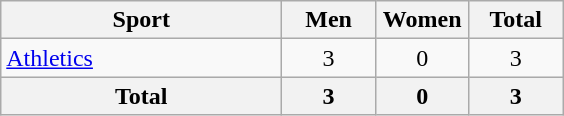<table class="wikitable sortable" style="text-align:center;">
<tr>
<th width=180>Sport</th>
<th width=55>Men</th>
<th width=55>Women</th>
<th width=55>Total</th>
</tr>
<tr>
<td align=left><a href='#'>Athletics</a></td>
<td>3</td>
<td>0</td>
<td>3</td>
</tr>
<tr>
<th>Total</th>
<th>3</th>
<th>0</th>
<th>3</th>
</tr>
</table>
